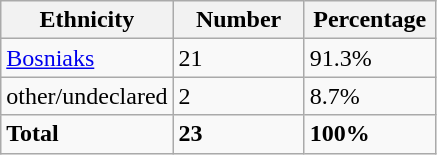<table class="wikitable">
<tr>
<th width="100px">Ethnicity</th>
<th width="80px">Number</th>
<th width="80px">Percentage</th>
</tr>
<tr>
<td><a href='#'>Bosniaks</a></td>
<td>21</td>
<td>91.3%</td>
</tr>
<tr>
<td>other/undeclared</td>
<td>2</td>
<td>8.7%</td>
</tr>
<tr>
<td><strong>Total</strong></td>
<td><strong>23</strong></td>
<td><strong>100%</strong></td>
</tr>
</table>
